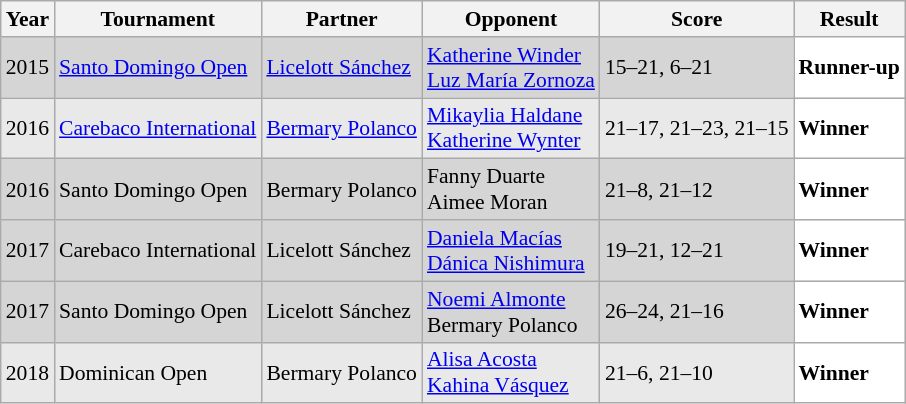<table class="sortable wikitable" style="font-size: 90%;">
<tr>
<th>Year</th>
<th>Tournament</th>
<th>Partner</th>
<th>Opponent</th>
<th>Score</th>
<th>Result</th>
</tr>
<tr style="background:#D5D5D5">
<td align="center">2015</td>
<td align="left"><a href='#'>Santo Domingo Open</a></td>
<td align="left"> <a href='#'>Licelott Sánchez</a></td>
<td align="left"> <a href='#'>Katherine Winder</a><br> <a href='#'>Luz María Zornoza</a></td>
<td align="left">15–21, 6–21</td>
<td style="text-align:left; background:white"> <strong>Runner-up</strong></td>
</tr>
<tr style="background:#E9E9E9">
<td align="center">2016</td>
<td align="left"><a href='#'>Carebaco International</a></td>
<td align="left"> <a href='#'>Bermary Polanco</a></td>
<td align="left"> <a href='#'>Mikaylia Haldane</a><br> <a href='#'>Katherine Wynter</a></td>
<td align="left">21–17, 21–23, 21–15</td>
<td style="text-align:left; background:white"> <strong>Winner</strong></td>
</tr>
<tr style="background:#D5D5D5">
<td align="center">2016</td>
<td align="left">Santo Domingo Open</td>
<td align="left"> Bermary Polanco</td>
<td align="left"> Fanny Duarte<br> Aimee Moran</td>
<td align="left">21–8, 21–12</td>
<td style="text-align:left; background:white"> <strong>Winner</strong></td>
</tr>
<tr style="background:#D5D5D5">
<td align="center">2017</td>
<td align="left">Carebaco International</td>
<td align="left"> Licelott Sánchez</td>
<td align="left"> <a href='#'>Daniela Macías</a><br> <a href='#'>Dánica Nishimura</a></td>
<td align="left">19–21, 12–21</td>
<td style="text-align:left; background:white"> <strong>Winner</strong></td>
</tr>
<tr style="background:#D5D5D5">
<td align="center">2017</td>
<td align="left">Santo Domingo Open</td>
<td align="left"> Licelott Sánchez</td>
<td align="left"> <a href='#'>Noemi Almonte</a><br> Bermary Polanco</td>
<td align="left">26–24, 21–16</td>
<td style="text-align:left; background:white"> <strong>Winner</strong></td>
</tr>
<tr style="background:#E9E9E9">
<td align="center">2018</td>
<td align="left">Dominican Open</td>
<td align="left"> Bermary Polanco</td>
<td align="left"> <a href='#'>Alisa Acosta</a><br> <a href='#'>Kahina Vásquez</a></td>
<td align="left">21–6, 21–10</td>
<td style="text-align:left; background:white"> <strong>Winner</strong></td>
</tr>
</table>
